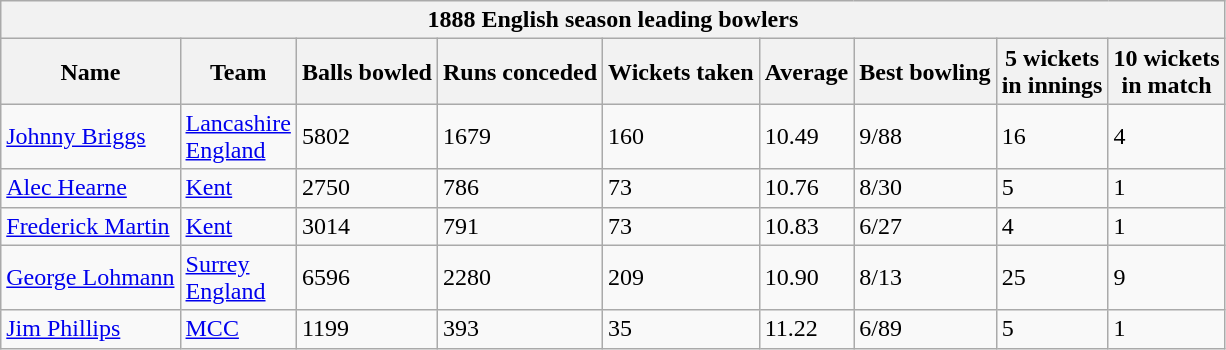<table class="wikitable">
<tr>
<th bgcolor="#efefef" colspan="9">1888 English season leading bowlers</th>
</tr>
<tr bgcolor="#efefef">
<th>Name</th>
<th>Team</th>
<th>Balls bowled</th>
<th>Runs conceded</th>
<th>Wickets taken</th>
<th>Average</th>
<th>Best bowling</th>
<th>5 wickets<br>in innings</th>
<th>10 wickets<br>in match</th>
</tr>
<tr>
<td><a href='#'>Johnny Briggs</a></td>
<td><a href='#'>Lancashire</a><br><a href='#'>England</a></td>
<td>5802</td>
<td>1679</td>
<td>160</td>
<td>10.49</td>
<td>9/88</td>
<td>16</td>
<td>4</td>
</tr>
<tr>
<td><a href='#'>Alec Hearne</a></td>
<td><a href='#'>Kent</a></td>
<td>2750</td>
<td>786</td>
<td>73</td>
<td>10.76</td>
<td>8/30</td>
<td>5</td>
<td>1</td>
</tr>
<tr>
<td><a href='#'>Frederick Martin</a></td>
<td><a href='#'>Kent</a></td>
<td>3014</td>
<td>791</td>
<td>73</td>
<td>10.83</td>
<td>6/27</td>
<td>4</td>
<td>1</td>
</tr>
<tr>
<td><a href='#'>George Lohmann</a></td>
<td><a href='#'>Surrey</a><br><a href='#'>England</a></td>
<td>6596</td>
<td>2280</td>
<td>209</td>
<td>10.90</td>
<td>8/13</td>
<td>25</td>
<td>9</td>
</tr>
<tr>
<td><a href='#'>Jim Phillips</a></td>
<td><a href='#'>MCC</a></td>
<td>1199</td>
<td>393</td>
<td>35</td>
<td>11.22</td>
<td>6/89</td>
<td>5</td>
<td>1</td>
</tr>
</table>
